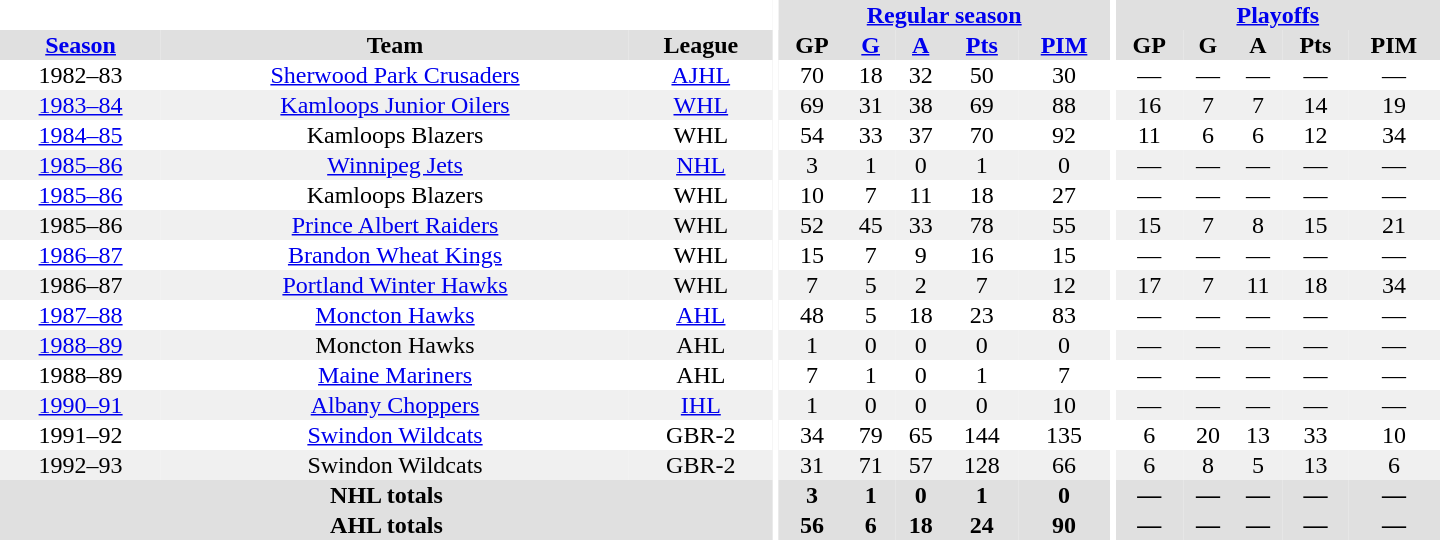<table border="0" cellpadding="1" cellspacing="0" style="text-align:center; width:60em">
<tr bgcolor="#e0e0e0">
<th colspan="3" bgcolor="#ffffff"></th>
<th rowspan="100" bgcolor="#ffffff"></th>
<th colspan="5"><a href='#'>Regular season</a></th>
<th rowspan="100" bgcolor="#ffffff"></th>
<th colspan="5"><a href='#'>Playoffs</a></th>
</tr>
<tr bgcolor="#e0e0e0">
<th><a href='#'>Season</a></th>
<th>Team</th>
<th>League</th>
<th>GP</th>
<th><a href='#'>G</a></th>
<th><a href='#'>A</a></th>
<th><a href='#'>Pts</a></th>
<th><a href='#'>PIM</a></th>
<th>GP</th>
<th>G</th>
<th>A</th>
<th>Pts</th>
<th>PIM</th>
</tr>
<tr>
<td>1982–83</td>
<td><a href='#'>Sherwood Park Crusaders</a></td>
<td><a href='#'>AJHL</a></td>
<td>70</td>
<td>18</td>
<td>32</td>
<td>50</td>
<td>30</td>
<td>—</td>
<td>—</td>
<td>—</td>
<td>—</td>
<td>—</td>
</tr>
<tr bgcolor="#f0f0f0">
<td><a href='#'>1983–84</a></td>
<td><a href='#'>Kamloops Junior Oilers</a></td>
<td><a href='#'>WHL</a></td>
<td>69</td>
<td>31</td>
<td>38</td>
<td>69</td>
<td>88</td>
<td>16</td>
<td>7</td>
<td>7</td>
<td>14</td>
<td>19</td>
</tr>
<tr>
<td><a href='#'>1984–85</a></td>
<td>Kamloops Blazers</td>
<td>WHL</td>
<td>54</td>
<td>33</td>
<td>37</td>
<td>70</td>
<td>92</td>
<td>11</td>
<td>6</td>
<td>6</td>
<td>12</td>
<td>34</td>
</tr>
<tr bgcolor="#f0f0f0">
<td><a href='#'>1985–86</a></td>
<td><a href='#'>Winnipeg Jets</a></td>
<td><a href='#'>NHL</a></td>
<td>3</td>
<td>1</td>
<td>0</td>
<td>1</td>
<td>0</td>
<td>—</td>
<td>—</td>
<td>—</td>
<td>—</td>
<td>—</td>
</tr>
<tr>
<td><a href='#'>1985–86</a></td>
<td>Kamloops Blazers</td>
<td>WHL</td>
<td>10</td>
<td>7</td>
<td>11</td>
<td>18</td>
<td>27</td>
<td>—</td>
<td>—</td>
<td>—</td>
<td>—</td>
<td>—</td>
</tr>
<tr bgcolor="#f0f0f0">
<td>1985–86</td>
<td><a href='#'>Prince Albert Raiders</a></td>
<td>WHL</td>
<td>52</td>
<td>45</td>
<td>33</td>
<td>78</td>
<td>55</td>
<td>15</td>
<td>7</td>
<td>8</td>
<td>15</td>
<td>21</td>
</tr>
<tr>
<td><a href='#'>1986–87</a></td>
<td><a href='#'>Brandon Wheat Kings</a></td>
<td>WHL</td>
<td>15</td>
<td>7</td>
<td>9</td>
<td>16</td>
<td>15</td>
<td>—</td>
<td>—</td>
<td>—</td>
<td>—</td>
<td>—</td>
</tr>
<tr bgcolor="#f0f0f0">
<td>1986–87</td>
<td><a href='#'>Portland Winter Hawks</a></td>
<td>WHL</td>
<td>7</td>
<td>5</td>
<td>2</td>
<td>7</td>
<td>12</td>
<td>17</td>
<td>7</td>
<td>11</td>
<td>18</td>
<td>34</td>
</tr>
<tr>
<td><a href='#'>1987–88</a></td>
<td><a href='#'>Moncton Hawks</a></td>
<td><a href='#'>AHL</a></td>
<td>48</td>
<td>5</td>
<td>18</td>
<td>23</td>
<td>83</td>
<td>—</td>
<td>—</td>
<td>—</td>
<td>—</td>
<td>—</td>
</tr>
<tr bgcolor="#f0f0f0">
<td><a href='#'>1988–89</a></td>
<td>Moncton Hawks</td>
<td>AHL</td>
<td>1</td>
<td>0</td>
<td>0</td>
<td>0</td>
<td>0</td>
<td>—</td>
<td>—</td>
<td>—</td>
<td>—</td>
<td>—</td>
</tr>
<tr>
<td>1988–89</td>
<td><a href='#'>Maine Mariners</a></td>
<td>AHL</td>
<td>7</td>
<td>1</td>
<td>0</td>
<td>1</td>
<td>7</td>
<td>—</td>
<td>—</td>
<td>—</td>
<td>—</td>
<td>—</td>
</tr>
<tr bgcolor="#f0f0f0">
<td><a href='#'>1990–91</a></td>
<td><a href='#'>Albany Choppers</a></td>
<td><a href='#'>IHL</a></td>
<td>1</td>
<td>0</td>
<td>0</td>
<td>0</td>
<td>10</td>
<td>—</td>
<td>—</td>
<td>—</td>
<td>—</td>
<td>—</td>
</tr>
<tr>
<td>1991–92</td>
<td><a href='#'>Swindon Wildcats</a></td>
<td>GBR-2</td>
<td>34</td>
<td>79</td>
<td>65</td>
<td>144</td>
<td>135</td>
<td>6</td>
<td>20</td>
<td>13</td>
<td>33</td>
<td>10</td>
</tr>
<tr bgcolor="#f0f0f0">
<td>1992–93</td>
<td>Swindon Wildcats</td>
<td>GBR-2</td>
<td>31</td>
<td>71</td>
<td>57</td>
<td>128</td>
<td>66</td>
<td>6</td>
<td>8</td>
<td>5</td>
<td>13</td>
<td>6</td>
</tr>
<tr bgcolor="#e0e0e0">
<th colspan="3">NHL totals</th>
<th>3</th>
<th>1</th>
<th>0</th>
<th>1</th>
<th>0</th>
<th>—</th>
<th>—</th>
<th>—</th>
<th>—</th>
<th>—</th>
</tr>
<tr bgcolor="#e0e0e0">
<th colspan="3">AHL totals</th>
<th>56</th>
<th>6</th>
<th>18</th>
<th>24</th>
<th>90</th>
<th>—</th>
<th>—</th>
<th>—</th>
<th>—</th>
<th>—</th>
</tr>
</table>
